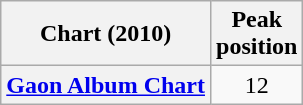<table class="wikitable plainrowheaders sortable" style="text-align:center;" border="1">
<tr>
<th scope="col">Chart (2010)</th>
<th scope="col">Peak<br>position</th>
</tr>
<tr>
<th scope="row"><a href='#'>Gaon Album Chart</a></th>
<td>12</td>
</tr>
</table>
